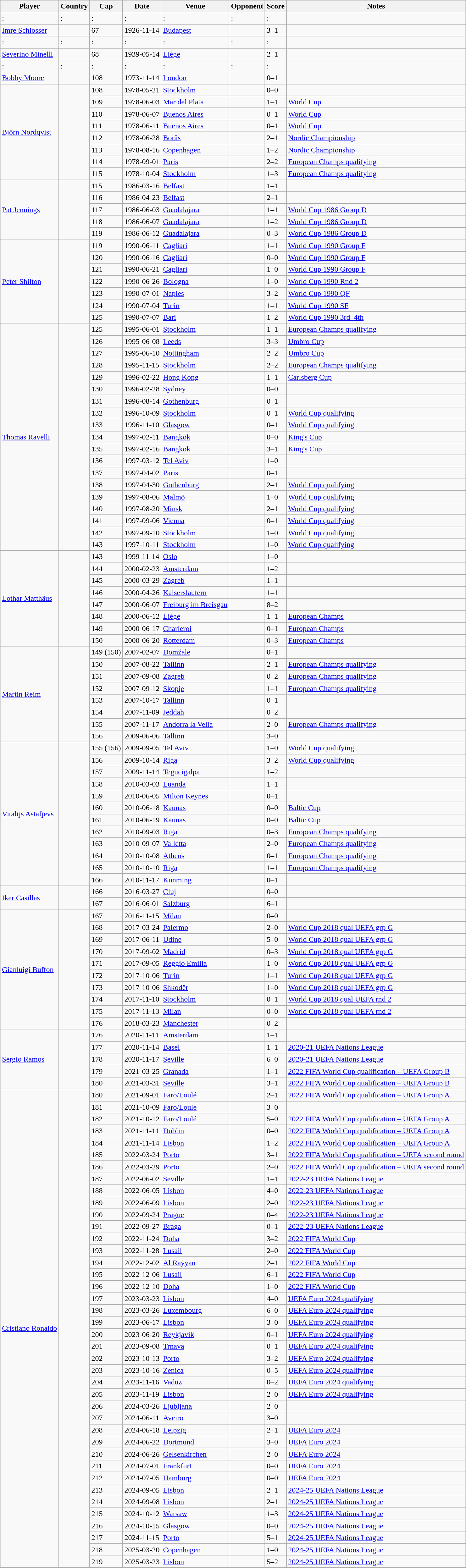<table class="wikitable sortable">
<tr>
<th>Player</th>
<th>Country</th>
<th>Cap</th>
<th>Date</th>
<th>Venue</th>
<th>Opponent</th>
<th>Score</th>
<th>Notes</th>
</tr>
<tr>
<td>:</td>
<td>:</td>
<td>:</td>
<td>:</td>
<td>:</td>
<td>:</td>
<td>:</td>
<td></td>
</tr>
<tr>
<td><a href='#'>Imre Schlosser</a></td>
<td></td>
<td>67</td>
<td>1926-11-14</td>
<td><a href='#'>Budapest</a></td>
<td></td>
<td>3–1</td>
<td></td>
</tr>
<tr>
<td>:</td>
<td>:</td>
<td>:</td>
<td>:</td>
<td>:</td>
<td>:</td>
<td>:</td>
<td></td>
</tr>
<tr>
<td><a href='#'>Severino Minelli</a></td>
<td></td>
<td>68</td>
<td>1939-05-14</td>
<td><a href='#'>Liège</a></td>
<td></td>
<td>2–1</td>
<td></td>
</tr>
<tr>
<td>:</td>
<td>:</td>
<td>:</td>
<td>:</td>
<td>:</td>
<td>:</td>
<td>:</td>
<td></td>
</tr>
<tr>
<td><a href='#'>Bobby Moore</a></td>
<td></td>
<td>108</td>
<td>1973-11-14</td>
<td><a href='#'>London</a></td>
<td></td>
<td>0–1</td>
<td></td>
</tr>
<tr>
<td rowspan="8"><a href='#'>Björn Nordqvist</a></td>
<td rowspan="8"></td>
<td>108</td>
<td>1978-05-21</td>
<td><a href='#'>Stockholm</a></td>
<td></td>
<td>0–0</td>
<td></td>
</tr>
<tr>
<td>109</td>
<td>1978-06-03</td>
<td><a href='#'>Mar del Plata</a></td>
<td></td>
<td>1–1</td>
<td><a href='#'>World Cup</a></td>
</tr>
<tr>
<td>110</td>
<td>1978-06-07</td>
<td><a href='#'>Buenos Aires</a></td>
<td></td>
<td>0–1</td>
<td><a href='#'>World Cup</a></td>
</tr>
<tr>
<td>111</td>
<td>1978-06-11</td>
<td><a href='#'>Buenos Aires</a></td>
<td></td>
<td>0–1</td>
<td><a href='#'>World Cup</a></td>
</tr>
<tr>
<td>112</td>
<td>1978-06-28</td>
<td><a href='#'>Borås</a></td>
<td></td>
<td>2–1</td>
<td><a href='#'>Nordic Championship</a></td>
</tr>
<tr>
<td>113</td>
<td>1978-08-16</td>
<td><a href='#'>Copenhagen</a></td>
<td></td>
<td>1–2</td>
<td><a href='#'>Nordic Championship</a></td>
</tr>
<tr>
<td>114</td>
<td>1978-09-01</td>
<td><a href='#'>Paris</a></td>
<td></td>
<td>2–2</td>
<td><a href='#'>European Champs qualifying</a></td>
</tr>
<tr>
<td>115</td>
<td>1978-10-04</td>
<td><a href='#'>Stockholm</a></td>
<td></td>
<td>1–3</td>
<td><a href='#'>European Champs qualifying</a></td>
</tr>
<tr>
<td rowspan="5"><a href='#'>Pat Jennings</a></td>
<td rowspan="5"></td>
<td>115</td>
<td>1986-03-16</td>
<td><a href='#'>Belfast</a></td>
<td></td>
<td>1–1</td>
<td></td>
</tr>
<tr>
<td>116</td>
<td>1986-04-23</td>
<td><a href='#'>Belfast</a></td>
<td></td>
<td>2–1</td>
<td></td>
</tr>
<tr>
<td>117</td>
<td>1986-06-03</td>
<td><a href='#'>Guadalajara</a></td>
<td></td>
<td>1–1</td>
<td><a href='#'>World Cup 1986 Group D</a></td>
</tr>
<tr>
<td>118</td>
<td>1986-06-07</td>
<td><a href='#'>Guadalajara</a></td>
<td></td>
<td>1–2</td>
<td><a href='#'>World Cup 1986 Group D</a></td>
</tr>
<tr>
<td>119</td>
<td>1986-06-12</td>
<td><a href='#'>Guadalajara</a></td>
<td></td>
<td>0–3</td>
<td><a href='#'>World Cup 1986 Group D</a></td>
</tr>
<tr>
<td rowspan="7"><a href='#'>Peter Shilton</a></td>
<td rowspan="7"></td>
<td>119</td>
<td>1990-06-11</td>
<td><a href='#'>Cagliari</a></td>
<td></td>
<td>1–1</td>
<td><a href='#'>World Cup 1990 Group F</a></td>
</tr>
<tr>
<td>120</td>
<td>1990-06-16</td>
<td><a href='#'>Cagliari</a></td>
<td></td>
<td>0–0</td>
<td><a href='#'>World Cup 1990 Group F</a></td>
</tr>
<tr>
<td>121</td>
<td>1990-06-21</td>
<td><a href='#'>Cagliari</a></td>
<td></td>
<td>1–0</td>
<td><a href='#'>World Cup 1990 Group F</a></td>
</tr>
<tr>
<td>122</td>
<td>1990-06-26</td>
<td><a href='#'>Bologna</a></td>
<td></td>
<td>1–0</td>
<td><a href='#'>World Cup 1990 Rnd 2</a></td>
</tr>
<tr>
<td>123</td>
<td>1990-07-01</td>
<td><a href='#'>Naples</a></td>
<td></td>
<td>3–2</td>
<td><a href='#'>World Cup 1990 QF</a></td>
</tr>
<tr>
<td>124</td>
<td>1990-07-04</td>
<td><a href='#'>Turin</a></td>
<td></td>
<td>1–1</td>
<td><a href='#'>World Cup 1990 SF</a></td>
</tr>
<tr>
<td>125</td>
<td>1990-07-07</td>
<td><a href='#'>Bari</a></td>
<td></td>
<td>1–2</td>
<td><a href='#'>World Cup 1990 3rd–4th</a></td>
</tr>
<tr>
<td rowspan="19"><a href='#'>Thomas Ravelli</a></td>
<td rowspan="19"></td>
<td>125</td>
<td>1995-06-01</td>
<td><a href='#'>Stockholm</a></td>
<td></td>
<td>1–1</td>
<td><a href='#'>European Champs qualifying</a></td>
</tr>
<tr>
<td>126</td>
<td>1995-06-08</td>
<td><a href='#'>Leeds</a></td>
<td></td>
<td>3–3</td>
<td><a href='#'>Umbro Cup</a></td>
</tr>
<tr>
<td>127</td>
<td>1995-06-10</td>
<td><a href='#'>Nottingham</a></td>
<td></td>
<td>2–2</td>
<td><a href='#'>Umbro Cup</a></td>
</tr>
<tr>
<td>128</td>
<td>1995-11-15</td>
<td><a href='#'>Stockholm</a></td>
<td></td>
<td>2–2</td>
<td><a href='#'>European Champs qualifying</a></td>
</tr>
<tr>
<td>129</td>
<td>1996-02-22</td>
<td><a href='#'>Hong Kong</a></td>
<td></td>
<td>1–1</td>
<td><a href='#'>Carlsberg Cup</a></td>
</tr>
<tr>
<td>130</td>
<td>1996-02-28</td>
<td><a href='#'>Sydney</a></td>
<td></td>
<td>0–0</td>
<td></td>
</tr>
<tr>
<td>131</td>
<td>1996-08-14</td>
<td><a href='#'>Gothenburg</a></td>
<td></td>
<td>0–1</td>
<td></td>
</tr>
<tr>
<td>132</td>
<td>1996-10-09</td>
<td><a href='#'>Stockholm</a></td>
<td></td>
<td>0–1</td>
<td><a href='#'>World Cup qualifying</a></td>
</tr>
<tr>
<td>133</td>
<td>1996-11-10</td>
<td><a href='#'>Glasgow</a></td>
<td></td>
<td>0–1</td>
<td><a href='#'>World Cup qualifying</a></td>
</tr>
<tr>
<td>134</td>
<td>1997-02-11</td>
<td><a href='#'>Bangkok</a></td>
<td></td>
<td>0–0</td>
<td><a href='#'>King's Cup</a></td>
</tr>
<tr>
<td>135</td>
<td>1997-02-16</td>
<td><a href='#'>Bangkok</a></td>
<td></td>
<td>3–1</td>
<td><a href='#'>King's Cup</a></td>
</tr>
<tr>
<td>136</td>
<td>1997-03-12</td>
<td><a href='#'>Tel Aviv</a></td>
<td></td>
<td>1–0</td>
<td></td>
</tr>
<tr>
<td>137</td>
<td>1997-04-02</td>
<td><a href='#'>Paris</a></td>
<td></td>
<td>0–1</td>
<td></td>
</tr>
<tr>
<td>138</td>
<td>1997-04-30</td>
<td><a href='#'>Gothenburg</a></td>
<td></td>
<td>2–1</td>
<td><a href='#'>World Cup qualifying</a></td>
</tr>
<tr>
<td>139</td>
<td>1997-08-06</td>
<td><a href='#'>Malmö</a></td>
<td></td>
<td>1–0</td>
<td><a href='#'>World Cup qualifying</a></td>
</tr>
<tr>
<td>140</td>
<td>1997-08-20</td>
<td><a href='#'>Minsk</a></td>
<td></td>
<td>2–1</td>
<td><a href='#'>World Cup qualifying</a></td>
</tr>
<tr>
<td>141</td>
<td>1997-09-06</td>
<td><a href='#'>Vienna</a></td>
<td></td>
<td>0–1</td>
<td><a href='#'>World Cup qualifying</a></td>
</tr>
<tr>
<td>142</td>
<td>1997-09-10</td>
<td><a href='#'>Stockholm</a></td>
<td></td>
<td>1–0</td>
<td><a href='#'>World Cup qualifying</a></td>
</tr>
<tr>
<td>143</td>
<td>1997-10-11</td>
<td><a href='#'>Stockholm</a></td>
<td></td>
<td>1–0</td>
<td><a href='#'>World Cup qualifying</a></td>
</tr>
<tr>
<td rowspan="8"><a href='#'>Lothar Matthäus</a></td>
<td rowspan="8"></td>
<td>143</td>
<td>1999-11-14</td>
<td><a href='#'>Oslo</a></td>
<td></td>
<td>1–0</td>
<td></td>
</tr>
<tr>
<td>144</td>
<td>2000-02-23</td>
<td><a href='#'>Amsterdam</a></td>
<td></td>
<td>1–2</td>
<td></td>
</tr>
<tr>
<td>145</td>
<td>2000-03-29</td>
<td><a href='#'>Zagreb</a></td>
<td></td>
<td>1–1</td>
<td></td>
</tr>
<tr>
<td>146</td>
<td>2000-04-26</td>
<td><a href='#'>Kaiserslautern</a></td>
<td></td>
<td>1–1</td>
<td></td>
</tr>
<tr>
<td>147</td>
<td>2000-06-07</td>
<td><a href='#'>Freiburg im Breisgau</a></td>
<td></td>
<td>8–2</td>
<td></td>
</tr>
<tr>
<td>148</td>
<td>2000-06-12</td>
<td><a href='#'>Liège</a></td>
<td></td>
<td>1–1</td>
<td><a href='#'>European Champs</a></td>
</tr>
<tr>
<td>149</td>
<td>2000-06-17</td>
<td><a href='#'>Charleroi</a></td>
<td></td>
<td>0–1</td>
<td><a href='#'>European Champs</a></td>
</tr>
<tr>
<td>150</td>
<td>2000-06-20</td>
<td><a href='#'>Rotterdam</a></td>
<td></td>
<td>0–3</td>
<td><a href='#'>European Champs</a></td>
</tr>
<tr>
<td rowspan="8"><a href='#'>Martin Reim</a></td>
<td rowspan="8"></td>
<td>149 (150)</td>
<td>2007-02-07</td>
<td><a href='#'>Domžale</a></td>
<td></td>
<td>0–1</td>
<td></td>
</tr>
<tr>
<td>150</td>
<td>2007-08-22</td>
<td><a href='#'>Tallinn</a></td>
<td></td>
<td>2–1</td>
<td><a href='#'>European Champs qualifying</a></td>
</tr>
<tr>
<td>151</td>
<td>2007-09-08</td>
<td><a href='#'>Zagreb</a></td>
<td></td>
<td>0–2</td>
<td><a href='#'>European Champs qualifying</a></td>
</tr>
<tr>
<td>152</td>
<td>2007-09-12</td>
<td><a href='#'>Skopje</a></td>
<td></td>
<td>1–1</td>
<td><a href='#'>European Champs qualifying</a></td>
</tr>
<tr>
<td>153</td>
<td>2007-10-17</td>
<td><a href='#'>Tallinn</a></td>
<td></td>
<td>0–1</td>
<td></td>
</tr>
<tr>
<td>154</td>
<td>2007-11-09</td>
<td><a href='#'>Jeddah</a></td>
<td></td>
<td>0–2</td>
<td></td>
</tr>
<tr>
<td>155</td>
<td>2007-11-17</td>
<td><a href='#'>Andorra la Vella</a></td>
<td></td>
<td>2–0</td>
<td><a href='#'>European Champs qualifying</a></td>
</tr>
<tr>
<td>156</td>
<td>2009-06-06</td>
<td><a href='#'>Tallinn</a></td>
<td></td>
<td>3–0</td>
<td></td>
</tr>
<tr>
<td rowspan="12"><a href='#'>Vitalijs Astafjevs</a></td>
<td rowspan="12"></td>
<td>155 (156)</td>
<td>2009-09-05</td>
<td><a href='#'>Tel Aviv</a></td>
<td></td>
<td>1–0</td>
<td><a href='#'>World Cup qualifying</a></td>
</tr>
<tr>
<td>156</td>
<td>2009-10-14</td>
<td><a href='#'>Riga</a></td>
<td></td>
<td>3–2</td>
<td><a href='#'>World Cup qualifying</a></td>
</tr>
<tr>
<td>157</td>
<td>2009-11-14</td>
<td><a href='#'>Tegucigalpa</a></td>
<td></td>
<td>1–2</td>
<td></td>
</tr>
<tr>
<td>158</td>
<td>2010-03-03</td>
<td><a href='#'>Luanda</a></td>
<td></td>
<td>1–1</td>
<td></td>
</tr>
<tr>
<td>159</td>
<td>2010-06-05</td>
<td><a href='#'>Milton Keynes</a></td>
<td></td>
<td>0–1</td>
<td></td>
</tr>
<tr>
<td>160</td>
<td>2010-06-18</td>
<td><a href='#'>Kaunas</a></td>
<td></td>
<td>0–0</td>
<td><a href='#'>Baltic Cup</a></td>
</tr>
<tr>
<td>161</td>
<td>2010-06-19</td>
<td><a href='#'>Kaunas</a></td>
<td></td>
<td>0–0</td>
<td><a href='#'>Baltic Cup</a></td>
</tr>
<tr>
<td>162</td>
<td>2010-09-03</td>
<td><a href='#'>Riga</a></td>
<td></td>
<td>0–3</td>
<td><a href='#'>European Champs qualifying</a></td>
</tr>
<tr>
<td>163</td>
<td>2010-09-07</td>
<td><a href='#'>Valletta</a></td>
<td></td>
<td>2–0</td>
<td><a href='#'>European Champs qualifying</a></td>
</tr>
<tr>
<td>164</td>
<td>2010-10-08</td>
<td><a href='#'>Athens</a></td>
<td></td>
<td>0–1</td>
<td><a href='#'>European Champs qualifying</a></td>
</tr>
<tr>
<td>165</td>
<td>2010-10-10</td>
<td><a href='#'>Riga</a></td>
<td></td>
<td>1–1</td>
<td><a href='#'>European Champs qualifying</a></td>
</tr>
<tr>
<td>166</td>
<td>2010-11-17</td>
<td><a href='#'>Kunming</a></td>
<td></td>
<td>0–1</td>
<td></td>
</tr>
<tr>
<td rowspan="2"><a href='#'>Iker Casillas</a></td>
<td rowspan="2"></td>
<td>166</td>
<td>2016-03-27</td>
<td><a href='#'>Cluj</a></td>
<td></td>
<td>0–0</td>
<td></td>
</tr>
<tr>
<td>167</td>
<td>2016-06-01</td>
<td><a href='#'>Salzburg</a></td>
<td></td>
<td>6–1</td>
<td></td>
</tr>
<tr>
<td rowspan="10"><a href='#'>Gianluigi Buffon</a></td>
<td rowspan="10"></td>
<td>167</td>
<td>2016-11-15</td>
<td><a href='#'>Milan</a></td>
<td></td>
<td>0–0</td>
<td></td>
</tr>
<tr>
<td>168</td>
<td>2017-03-24</td>
<td><a href='#'>Palermo</a></td>
<td></td>
<td>2–0</td>
<td><a href='#'>World Cup 2018 qual UEFA grp G</a></td>
</tr>
<tr>
<td>169</td>
<td>2017-06-11</td>
<td><a href='#'>Udine</a></td>
<td></td>
<td>5–0</td>
<td><a href='#'>World Cup 2018 qual UEFA grp G</a></td>
</tr>
<tr>
<td>170</td>
<td>2017-09-02</td>
<td><a href='#'>Madrid</a></td>
<td></td>
<td>0–3</td>
<td><a href='#'>World Cup 2018 qual UEFA grp G</a></td>
</tr>
<tr>
<td>171</td>
<td>2017-09-05</td>
<td><a href='#'>Reggio Emilia</a></td>
<td></td>
<td>1–0</td>
<td><a href='#'>World Cup 2018 qual UEFA grp G</a></td>
</tr>
<tr>
<td>172</td>
<td>2017-10-06</td>
<td><a href='#'>Turin</a></td>
<td></td>
<td>1–1</td>
<td><a href='#'>World Cup 2018 qual UEFA grp G</a></td>
</tr>
<tr>
<td>173</td>
<td>2017-10-06</td>
<td><a href='#'>Shkodër</a></td>
<td></td>
<td>1–0</td>
<td><a href='#'>World Cup 2018 qual UEFA grp G</a></td>
</tr>
<tr>
<td>174</td>
<td>2017-11-10</td>
<td><a href='#'>Stockholm</a></td>
<td></td>
<td>0–1</td>
<td><a href='#'>World Cup 2018 qual UEFA rnd 2</a></td>
</tr>
<tr>
<td>175</td>
<td>2017-11-13</td>
<td><a href='#'>Milan</a></td>
<td></td>
<td>0–0</td>
<td><a href='#'>World Cup 2018 qual UEFA rnd 2</a></td>
</tr>
<tr>
<td>176</td>
<td>2018-03-23</td>
<td><a href='#'>Manchester</a></td>
<td></td>
<td>0–2</td>
<td></td>
</tr>
<tr>
<td rowspan="5"><a href='#'>Sergio Ramos</a></td>
<td rowspan="5"></td>
<td>176</td>
<td>2020-11-11</td>
<td><a href='#'>Amsterdam</a></td>
<td></td>
<td>1–1</td>
<td></td>
</tr>
<tr>
<td>177</td>
<td>2020-11-14</td>
<td><a href='#'>Basel</a></td>
<td></td>
<td>1–1</td>
<td><a href='#'>2020-21 UEFA Nations League</a></td>
</tr>
<tr>
<td>178</td>
<td>2020-11-17</td>
<td><a href='#'>Seville</a></td>
<td></td>
<td>6–0</td>
<td><a href='#'>2020-21 UEFA Nations League</a></td>
</tr>
<tr>
<td>179</td>
<td>2021-03-25</td>
<td><a href='#'>Granada</a></td>
<td></td>
<td>1–1</td>
<td><a href='#'>2022 FIFA World Cup qualification – UEFA Group B</a></td>
</tr>
<tr>
<td>180</td>
<td>2021-03-31</td>
<td><a href='#'>Seville</a></td>
<td></td>
<td>3–1</td>
<td><a href='#'>2022 FIFA World Cup qualification – UEFA Group B</a></td>
</tr>
<tr>
<td rowspan="40"><a href='#'>Cristiano Ronaldo</a></td>
<td rowspan="40"></td>
<td>180</td>
<td>2021-09-01</td>
<td><a href='#'>Faro/Loulé</a></td>
<td></td>
<td>2–1</td>
<td><a href='#'>2022 FIFA World Cup qualification – UEFA Group A</a></td>
</tr>
<tr>
<td>181</td>
<td>2021-10-09</td>
<td><a href='#'>Faro/Loulé</a></td>
<td></td>
<td>3–0</td>
<td></td>
</tr>
<tr>
<td>182</td>
<td>2021-10-12</td>
<td><a href='#'>Faro/Loulé</a></td>
<td></td>
<td>5–0</td>
<td><a href='#'>2022 FIFA World Cup qualification – UEFA Group A</a></td>
</tr>
<tr>
<td>183</td>
<td>2021-11-11</td>
<td><a href='#'>Dublin</a></td>
<td></td>
<td>0–0</td>
<td><a href='#'>2022 FIFA World Cup qualification – UEFA Group A</a></td>
</tr>
<tr>
<td>184</td>
<td>2021-11-14</td>
<td><a href='#'>Lisbon</a></td>
<td></td>
<td>1–2</td>
<td><a href='#'>2022 FIFA World Cup qualification – UEFA Group A</a></td>
</tr>
<tr>
<td>185</td>
<td>2022-03-24</td>
<td><a href='#'>Porto</a></td>
<td></td>
<td>3–1</td>
<td><a href='#'>2022 FIFA World Cup qualification – UEFA second round</a></td>
</tr>
<tr>
<td>186</td>
<td>2022-03-29</td>
<td><a href='#'>Porto</a></td>
<td></td>
<td>2–0</td>
<td><a href='#'>2022 FIFA World Cup qualification – UEFA second round</a></td>
</tr>
<tr>
<td>187</td>
<td>2022-06-02</td>
<td><a href='#'>Seville</a></td>
<td></td>
<td>1–1</td>
<td><a href='#'>2022-23 UEFA Nations League</a></td>
</tr>
<tr>
<td>188</td>
<td>2022-06-05</td>
<td><a href='#'>Lisbon</a></td>
<td></td>
<td>4–0</td>
<td><a href='#'>2022-23 UEFA Nations League</a></td>
</tr>
<tr>
<td>189</td>
<td>2022-06-09</td>
<td><a href='#'>Lisbon</a></td>
<td></td>
<td>2–0</td>
<td><a href='#'>2022-23 UEFA Nations League</a></td>
</tr>
<tr>
<td>190</td>
<td>2022-09-24</td>
<td><a href='#'>Prague</a></td>
<td></td>
<td>0–4</td>
<td><a href='#'>2022-23 UEFA Nations League</a></td>
</tr>
<tr>
<td>191</td>
<td>2022-09-27</td>
<td><a href='#'>Braga</a></td>
<td></td>
<td>0–1</td>
<td><a href='#'>2022-23 UEFA Nations League</a></td>
</tr>
<tr>
<td>192</td>
<td>2022-11-24</td>
<td><a href='#'>Doha</a></td>
<td></td>
<td>3–2</td>
<td><a href='#'>2022 FIFA World Cup</a></td>
</tr>
<tr>
<td>193</td>
<td>2022-11-28</td>
<td><a href='#'>Lusail</a></td>
<td></td>
<td>2–0</td>
<td><a href='#'>2022 FIFA World Cup</a></td>
</tr>
<tr>
<td>194</td>
<td>2022-12-02</td>
<td><a href='#'>Al Rayyan</a></td>
<td></td>
<td>2–1</td>
<td><a href='#'>2022 FIFA World Cup</a></td>
</tr>
<tr>
<td>195</td>
<td>2022-12-06</td>
<td><a href='#'>Lusail</a></td>
<td></td>
<td>6–1</td>
<td><a href='#'>2022 FIFA World Cup</a></td>
</tr>
<tr>
<td>196</td>
<td>2022-12-10</td>
<td><a href='#'>Doha</a></td>
<td></td>
<td>1–0</td>
<td><a href='#'>2022 FIFA World Cup</a></td>
</tr>
<tr>
<td>197</td>
<td>2023-03-23</td>
<td><a href='#'>Lisbon</a></td>
<td></td>
<td>4–0</td>
<td><a href='#'>UEFA Euro 2024 qualifying</a></td>
</tr>
<tr>
<td>198</td>
<td>2023-03-26</td>
<td><a href='#'>Luxembourg</a></td>
<td></td>
<td>6–0</td>
<td><a href='#'>UEFA Euro 2024 qualifying</a></td>
</tr>
<tr>
<td>199</td>
<td>2023-06-17</td>
<td><a href='#'>Lisbon</a></td>
<td></td>
<td>3–0</td>
<td><a href='#'>UEFA Euro 2024 qualifying</a></td>
</tr>
<tr>
<td>200</td>
<td>2023-06-20</td>
<td><a href='#'>Reykjavík</a></td>
<td></td>
<td>0–1</td>
<td><a href='#'>UEFA Euro 2024 qualifying</a></td>
</tr>
<tr>
<td>201</td>
<td>2023-09-08</td>
<td><a href='#'>Trnava</a></td>
<td></td>
<td>0–1</td>
<td><a href='#'>UEFA Euro 2024 qualifying</a></td>
</tr>
<tr>
<td>202</td>
<td>2023-10-13</td>
<td><a href='#'>Porto</a></td>
<td></td>
<td>3–2</td>
<td><a href='#'>UEFA Euro 2024 qualifying</a></td>
</tr>
<tr>
<td>203</td>
<td>2023-10-16</td>
<td><a href='#'>Zenica</a></td>
<td></td>
<td>0–5</td>
<td><a href='#'>UEFA Euro 2024 qualifying</a></td>
</tr>
<tr>
<td>204</td>
<td>2023-11-16</td>
<td><a href='#'>Vaduz</a></td>
<td></td>
<td>0–2</td>
<td><a href='#'>UEFA Euro 2024 qualifying</a></td>
</tr>
<tr>
<td>205</td>
<td>2023-11-19</td>
<td><a href='#'>Lisbon</a></td>
<td></td>
<td>2–0</td>
<td><a href='#'>UEFA Euro 2024 qualifying</a></td>
</tr>
<tr>
<td>206</td>
<td>2024-03-26</td>
<td><a href='#'>Ljubljana</a></td>
<td></td>
<td>2–0</td>
<td></td>
</tr>
<tr>
<td>207</td>
<td>2024-06-11</td>
<td><a href='#'>Aveiro</a></td>
<td></td>
<td>3–0</td>
<td></td>
</tr>
<tr>
<td>208</td>
<td>2024-06-18</td>
<td><a href='#'>Leipzig</a></td>
<td></td>
<td>2–1</td>
<td><a href='#'>UEFA Euro 2024</a></td>
</tr>
<tr>
<td>209</td>
<td>2024-06-22</td>
<td><a href='#'>Dortmund</a></td>
<td></td>
<td>3–0</td>
<td><a href='#'>UEFA Euro 2024</a></td>
</tr>
<tr>
<td>210</td>
<td>2024-06-26</td>
<td><a href='#'>Gelsenkirchen</a></td>
<td></td>
<td>2–0</td>
<td><a href='#'>UEFA Euro 2024</a></td>
</tr>
<tr>
<td>211</td>
<td>2024-07-01</td>
<td><a href='#'>Frankfurt</a></td>
<td></td>
<td>0–0</td>
<td><a href='#'>UEFA Euro 2024</a></td>
</tr>
<tr>
<td>212</td>
<td>2024-07-05</td>
<td><a href='#'>Hamburg</a></td>
<td></td>
<td>0–0</td>
<td><a href='#'>UEFA Euro 2024</a></td>
</tr>
<tr>
<td>213</td>
<td>2024-09-05</td>
<td><a href='#'>Lisbon</a></td>
<td></td>
<td>2–1</td>
<td><a href='#'>2024-25 UEFA Nations League</a></td>
</tr>
<tr>
<td>214</td>
<td>2024-09-08</td>
<td><a href='#'>Lisbon</a></td>
<td></td>
<td>2–1</td>
<td><a href='#'>2024-25 UEFA Nations League</a></td>
</tr>
<tr>
<td>215</td>
<td>2024-10-12</td>
<td><a href='#'>Warsaw</a></td>
<td></td>
<td>1–3</td>
<td><a href='#'>2024-25 UEFA Nations League</a></td>
</tr>
<tr>
<td>216</td>
<td>2024-10-15</td>
<td><a href='#'>Glasgow</a></td>
<td></td>
<td>0–0</td>
<td><a href='#'>2024-25 UEFA Nations League</a></td>
</tr>
<tr>
<td>217</td>
<td>2024-11-15</td>
<td><a href='#'>Porto</a></td>
<td></td>
<td>5–1</td>
<td><a href='#'>2024-25 UEFA Nations League</a></td>
</tr>
<tr>
<td>218</td>
<td>2025-03-20</td>
<td><a href='#'>Copenhagen</a></td>
<td></td>
<td>1–0</td>
<td><a href='#'>2024-25 UEFA Nations League</a></td>
</tr>
<tr>
<td>219</td>
<td>2025-03-23</td>
<td><a href='#'>Lisbon</a></td>
<td></td>
<td>5–2</td>
<td><a href='#'>2024-25 UEFA Nations League</a></td>
</tr>
</table>
